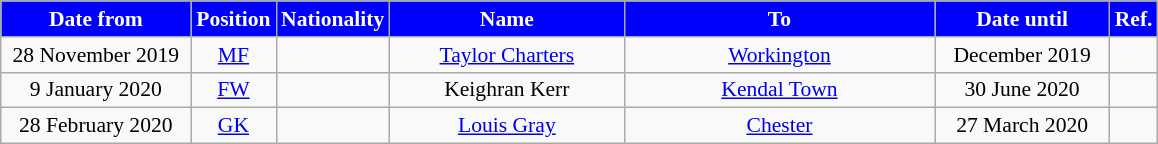<table class="wikitable"  style="text-align:center; font-size:90%; ">
<tr>
<th style="background:#0000FF; color:#FFFFFF; width:120px;">Date from</th>
<th style="background:#0000FF; color:#FFFFFF; width:50px;">Position</th>
<th style="background:#0000FF; color:#FFFFFF; width:50px;">Nationality</th>
<th style="background:#0000FF; color:#FFFFFF; width:150px;">Name</th>
<th style="background:#0000FF; color:#FFFFFF; width:200px;">To</th>
<th style="background:#0000FF; color:#FFFFFF; width:110px;">Date until</th>
<th style="background:#0000FF; color:#FFFFFF; width:25px;">Ref.</th>
</tr>
<tr>
<td>28 November 2019</td>
<td><a href='#'>MF</a></td>
<td></td>
<td><a href='#'>Taylor Charters</a></td>
<td> <a href='#'>Workington</a></td>
<td>December 2019</td>
<td></td>
</tr>
<tr>
<td>9 January 2020</td>
<td><a href='#'>FW</a></td>
<td></td>
<td>Keighran Kerr</td>
<td> <a href='#'>Kendal Town</a></td>
<td>30 June 2020</td>
<td></td>
</tr>
<tr>
<td>28 February 2020</td>
<td><a href='#'>GK</a></td>
<td></td>
<td><a href='#'>Louis Gray</a></td>
<td> <a href='#'>Chester</a></td>
<td>27 March 2020</td>
<td></td>
</tr>
</table>
